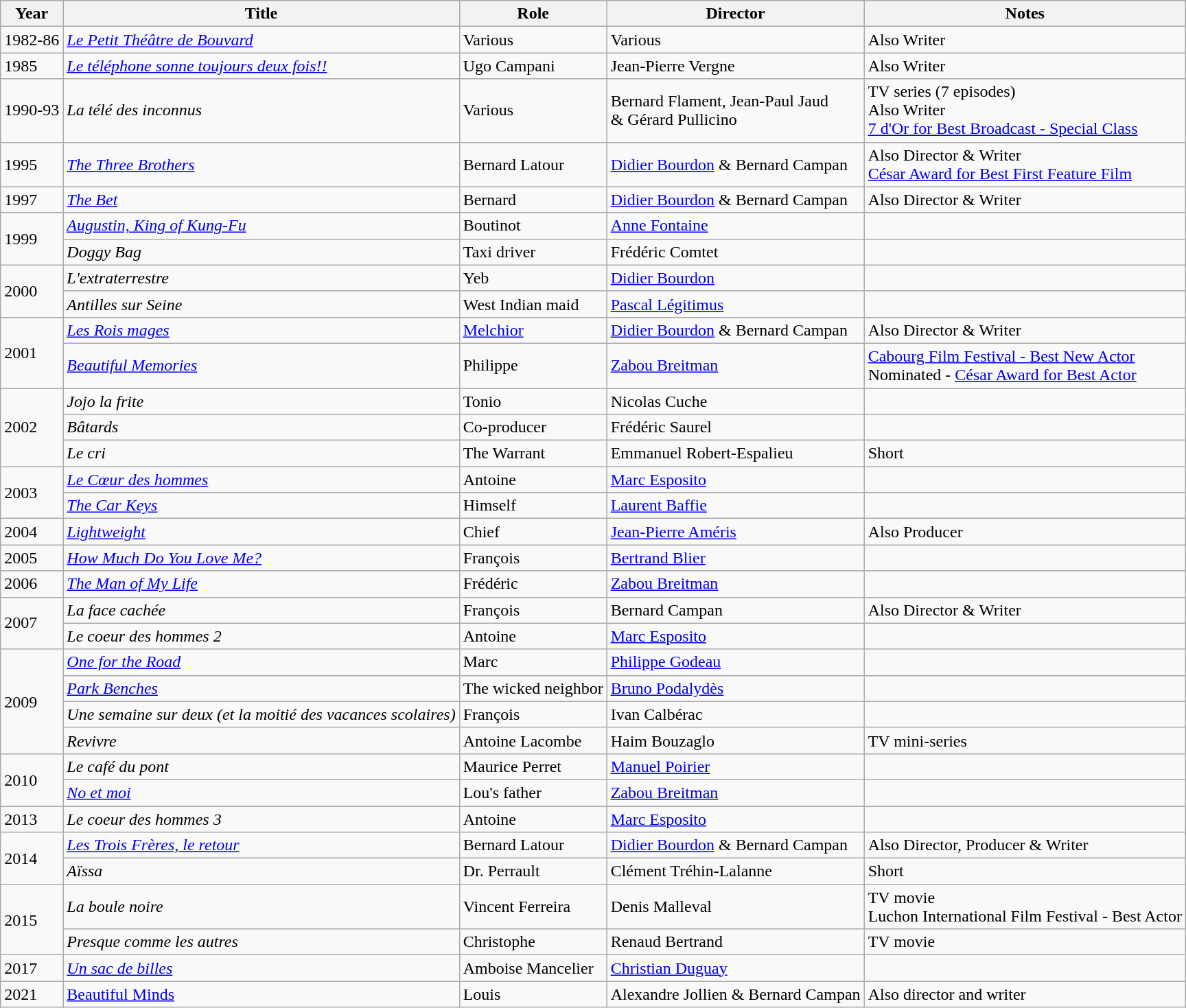<table class="wikitable">
<tr>
<th>Year</th>
<th>Title</th>
<th>Role</th>
<th>Director</th>
<th>Notes</th>
</tr>
<tr>
<td>1982-86</td>
<td><em><a href='#'>Le Petit Théâtre de Bouvard</a></em></td>
<td>Various</td>
<td>Various</td>
<td>Also Writer</td>
</tr>
<tr>
<td>1985</td>
<td><em><a href='#'>Le téléphone sonne toujours deux fois!!</a></em></td>
<td>Ugo Campani</td>
<td>Jean-Pierre Vergne</td>
<td>Also Writer</td>
</tr>
<tr>
<td>1990-93</td>
<td><em>La télé des inconnus</em></td>
<td>Various</td>
<td>Bernard Flament, Jean-Paul Jaud<br> & Gérard Pullicino</td>
<td>TV series (7 episodes)<br>Also Writer<br><a href='#'>7 d'Or for Best Broadcast - Special Class</a></td>
</tr>
<tr>
<td>1995</td>
<td><em><a href='#'>The Three Brothers</a></em></td>
<td>Bernard Latour</td>
<td><a href='#'>Didier Bourdon</a> & Bernard Campan</td>
<td>Also Director & Writer<br><a href='#'>César Award for Best First Feature Film</a></td>
</tr>
<tr>
<td>1997</td>
<td><em><a href='#'>The Bet</a></em></td>
<td>Bernard</td>
<td><a href='#'>Didier Bourdon</a> & Bernard Campan</td>
<td>Also Director & Writer</td>
</tr>
<tr>
<td rowspan=2>1999</td>
<td><em><a href='#'>Augustin, King of Kung-Fu</a></em></td>
<td>Boutinot</td>
<td><a href='#'>Anne Fontaine</a></td>
<td></td>
</tr>
<tr>
<td><em>Doggy Bag</em></td>
<td>Taxi driver</td>
<td>Frédéric Comtet</td>
<td></td>
</tr>
<tr>
<td rowspan=2>2000</td>
<td><em>L'extraterrestre</em></td>
<td>Yeb</td>
<td><a href='#'>Didier Bourdon</a></td>
<td></td>
</tr>
<tr>
<td><em>Antilles sur Seine</em></td>
<td>West Indian maid</td>
<td><a href='#'>Pascal Légitimus</a></td>
<td></td>
</tr>
<tr>
<td rowspan=2>2001</td>
<td><em><a href='#'>Les Rois mages</a></em></td>
<td><a href='#'>Melchior</a></td>
<td><a href='#'>Didier Bourdon</a> & Bernard Campan</td>
<td>Also Director & Writer</td>
</tr>
<tr>
<td><em><a href='#'>Beautiful Memories</a></em></td>
<td>Philippe</td>
<td><a href='#'>Zabou Breitman</a></td>
<td><a href='#'>Cabourg Film Festival - Best New Actor</a><br>Nominated - <a href='#'>César Award for Best Actor</a></td>
</tr>
<tr>
<td rowspan=3>2002</td>
<td><em>Jojo la frite</em></td>
<td>Tonio</td>
<td>Nicolas Cuche</td>
<td></td>
</tr>
<tr>
<td><em>Bâtards</em></td>
<td>Co-producer</td>
<td>Frédéric Saurel</td>
<td></td>
</tr>
<tr>
<td><em>Le cri</em></td>
<td>The Warrant</td>
<td>Emmanuel Robert-Espalieu</td>
<td>Short</td>
</tr>
<tr>
<td rowspan=2>2003</td>
<td><em><a href='#'>Le Cœur des hommes</a></em></td>
<td>Antoine</td>
<td><a href='#'>Marc Esposito</a></td>
<td></td>
</tr>
<tr>
<td><em><a href='#'>The Car Keys</a></em></td>
<td>Himself</td>
<td><a href='#'>Laurent Baffie</a></td>
<td></td>
</tr>
<tr>
<td>2004</td>
<td><em><a href='#'>Lightweight</a></em></td>
<td>Chief</td>
<td><a href='#'>Jean-Pierre Améris</a></td>
<td>Also Producer</td>
</tr>
<tr>
<td>2005</td>
<td><em><a href='#'>How Much Do You Love Me?</a></em></td>
<td>François</td>
<td><a href='#'>Bertrand Blier</a></td>
<td></td>
</tr>
<tr>
<td>2006</td>
<td><em><a href='#'>The Man of My Life</a></em></td>
<td>Frédéric</td>
<td><a href='#'>Zabou Breitman</a></td>
<td></td>
</tr>
<tr>
<td rowspan=2>2007</td>
<td><em>La face cachée</em></td>
<td>François</td>
<td>Bernard Campan</td>
<td>Also Director & Writer</td>
</tr>
<tr>
<td><em>Le coeur des hommes 2</em></td>
<td>Antoine</td>
<td><a href='#'>Marc Esposito</a></td>
<td></td>
</tr>
<tr>
<td rowspan=4>2009</td>
<td><em><a href='#'>One for the Road</a></em></td>
<td>Marc</td>
<td><a href='#'>Philippe Godeau</a></td>
<td></td>
</tr>
<tr>
<td><em><a href='#'>Park Benches</a></em></td>
<td>The wicked neighbor</td>
<td><a href='#'>Bruno Podalydès</a></td>
<td></td>
</tr>
<tr>
<td><em>Une semaine sur deux (et la moitié des vacances scolaires)</em></td>
<td>François</td>
<td>Ivan Calbérac</td>
<td></td>
</tr>
<tr>
<td><em>Revivre</em></td>
<td>Antoine Lacombe</td>
<td>Haim Bouzaglo</td>
<td>TV mini-series</td>
</tr>
<tr>
<td rowspan=2>2010</td>
<td><em>Le café du pont</em></td>
<td>Maurice Perret</td>
<td><a href='#'>Manuel Poirier</a></td>
<td></td>
</tr>
<tr>
<td><em><a href='#'>No et moi</a></em></td>
<td>Lou's father</td>
<td><a href='#'>Zabou Breitman</a></td>
<td></td>
</tr>
<tr>
<td>2013</td>
<td><em>Le coeur des hommes 3</em></td>
<td>Antoine</td>
<td><a href='#'>Marc Esposito</a></td>
<td></td>
</tr>
<tr>
<td rowspan=2>2014</td>
<td><em><a href='#'>Les Trois Frères, le retour</a></em></td>
<td>Bernard Latour</td>
<td><a href='#'>Didier Bourdon</a> & Bernard Campan</td>
<td>Also Director, Producer & Writer</td>
</tr>
<tr>
<td><em>Aïssa</em></td>
<td>Dr. Perrault</td>
<td>Clément Tréhin-Lalanne</td>
<td>Short</td>
</tr>
<tr>
<td rowspan=2>2015</td>
<td><em>La boule noire</em></td>
<td>Vincent Ferreira</td>
<td>Denis Malleval</td>
<td>TV movie<br>Luchon International Film Festival - Best Actor</td>
</tr>
<tr>
<td><em>Presque comme les autres</em></td>
<td>Christophe</td>
<td>Renaud Bertrand</td>
<td>TV movie</td>
</tr>
<tr>
<td>2017</td>
<td><em><a href='#'>Un sac de billes</a></em></td>
<td>Amboise Mancelier</td>
<td><a href='#'>Christian Duguay</a></td>
<td></td>
</tr>
<tr>
<td>2021</td>
<td><a href='#'>Beautiful Minds</a></td>
<td>Louis</td>
<td>Alexandre Jollien & Bernard Campan</td>
<td>Also director and writer</td>
</tr>
</table>
